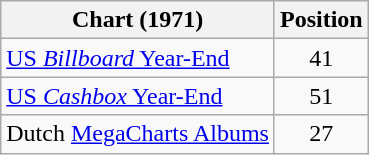<table class="wikitable sortable">
<tr>
<th>Chart (1971)</th>
<th>Position</th>
</tr>
<tr>
<td><a href='#'>US <em>Billboard</em> Year-End</a></td>
<td align=center>41</td>
</tr>
<tr>
<td><a href='#'>US <em>Cashbox</em> Year-End</a></td>
<td align=center>51</td>
</tr>
<tr>
<td>Dutch <a href='#'>MegaCharts Albums</a></td>
<td align=center>27</td>
</tr>
</table>
